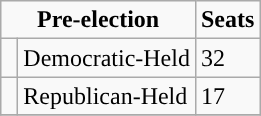<table class="wikitable">
<tr>
<td colspan="2" rowspan="1" align="center" valign="top"><strong>Pre-election</strong></td>
<td style="vertical-align:top;"><strong>Seats</strong><br></td>
</tr>
<tr>
<td style="background-color:"> </td>
<td>Democratic-Held</td>
<td>32</td>
</tr>
<tr>
<td style="background-color:"> </td>
<td>Republican-Held</td>
<td>17</td>
</tr>
<tr>
</tr>
</table>
